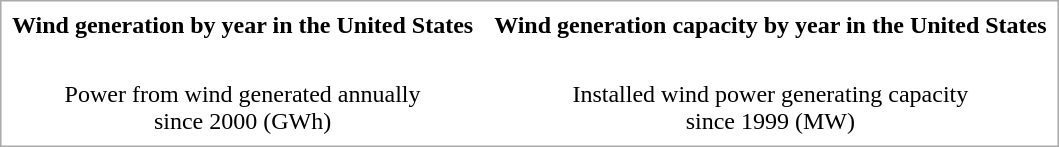<table style="border:solid 1px #aaa; margin-right:1em" cellpadding="7" cellspacing="0" class="floatleft">
<tr>
<th>Wind generation by year in the United States</th>
<th>Wind generation capacity by year in the United States</th>
</tr>
<tr>
<td></td>
<td></td>
</tr>
<tr>
<td style="text-align:center;">Power from wind generated annually <br>since 2000 (GWh)</td>
<td style="text-align:center;">Installed wind power generating capacity<br> since 1999 (MW)</td>
</tr>
</table>
